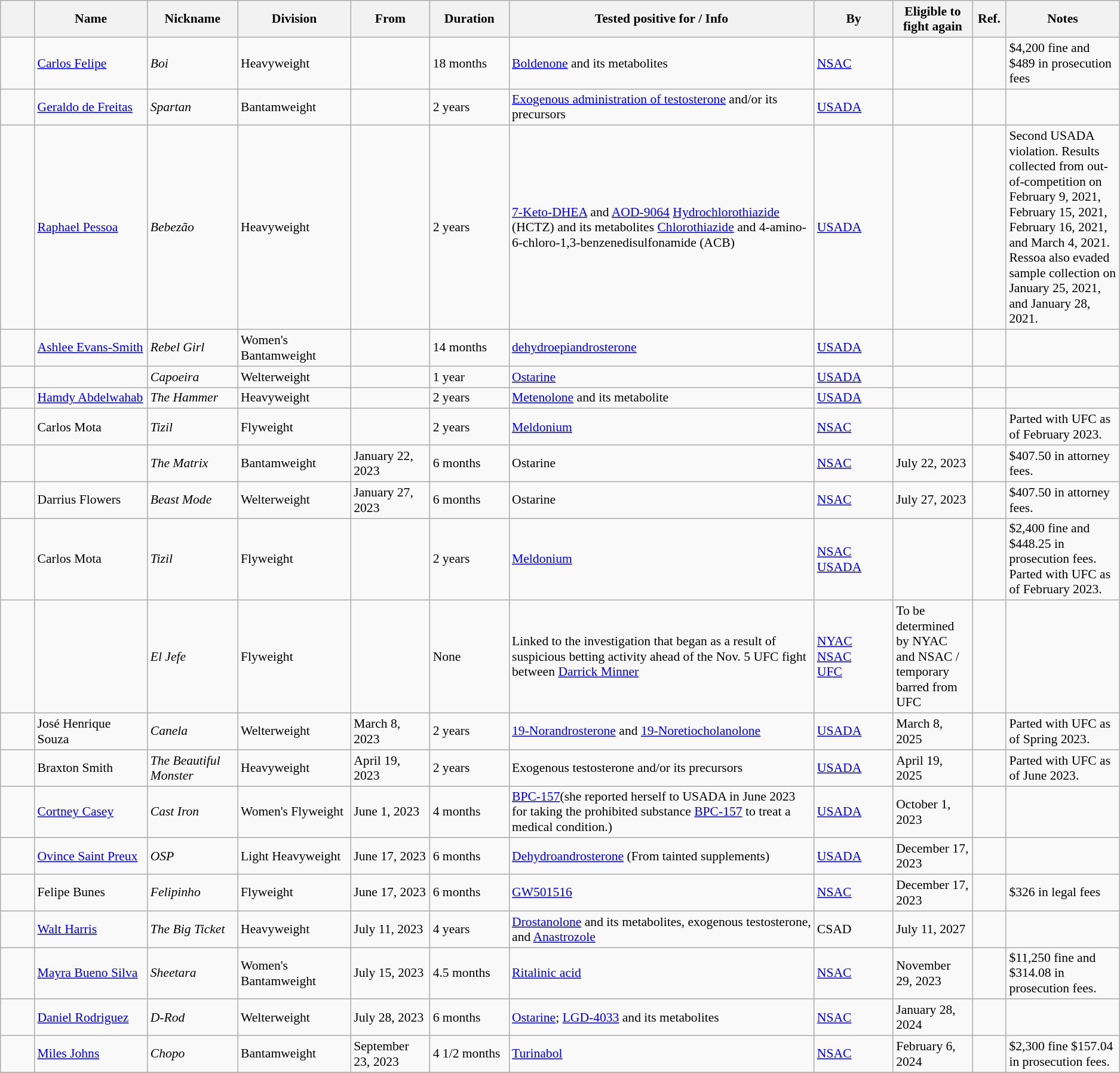<table class="sortable wikitable succession-box" style="font-size:90%;">
<tr>
<th width=3%></th>
<th width=10%>Name</th>
<th width=8%>Nickname</th>
<th width=10%>Division</th>
<th width=7%>From</th>
<th width=7%>Duration</th>
<th width=27%>Tested positive for / Info</th>
<th width=7%>By</th>
<th width=7%>Eligible to <br>fight again</th>
<th width=3%>Ref.</th>
<th width=10%>Notes</th>
</tr>
<tr>
<td></td>
<td><a href='#'>Carlos Felipe</a></td>
<td><em>Boi</em></td>
<td>Heavyweight</td>
<td></td>
<td>18 months</td>
<td><a href='#'>Boldenone</a> and its metabolites</td>
<td><a href='#'>NSAC</a></td>
<td></td>
<td></td>
<td>$4,200 fine and $489 in prosecution fees</td>
</tr>
<tr>
<td></td>
<td><a href='#'>Geraldo de Freitas</a></td>
<td><em>Spartan</em></td>
<td>Bantamweight</td>
<td></td>
<td>2 years</td>
<td><a href='#'>Exogenous administration of testosterone</a> and/or its precursors</td>
<td><a href='#'>USADA</a></td>
<td></td>
<td></td>
<td></td>
</tr>
<tr>
<td></td>
<td><a href='#'>Raphael Pessoa</a></td>
<td><em>Bebezão</em></td>
<td>Heavyweight</td>
<td></td>
<td>2 years</td>
<td><a href='#'>7-Keto-DHEA</a> and <a href='#'>AOD-9064</a>  <a href='#'>Hydrochlorothiazide</a> (HCTZ) and its metabolites <a href='#'>Chlorothiazide</a> and 4-amino-6-chloro-1,3-benzenedisulfonamide (ACB)</td>
<td><a href='#'>USADA</a></td>
<td></td>
<td></td>
<td>Second USADA violation. Results collected from out-of-competition on February 9, 2021, February 15, 2021, February 16, 2021, and March 4, 2021. Ressoa also evaded sample collection on January 25, 2021, and January 28, 2021.</td>
</tr>
<tr>
<td></td>
<td><a href='#'>Ashlee Evans-Smith</a></td>
<td><em>Rebel Girl</em></td>
<td>Women's Bantamweight</td>
<td></td>
<td>14 months</td>
<td><a href='#'>dehydroepiandrosterone</a></td>
<td><a href='#'>USADA</a></td>
<td></td>
<td></td>
<td></td>
</tr>
<tr>
<td></td>
<td></td>
<td><em>Capoeira</em></td>
<td>Welterweight</td>
<td></td>
<td>1 year</td>
<td><a href='#'>Ostarine</a></td>
<td><a href='#'>USADA</a></td>
<td></td>
<td></td>
<td></td>
</tr>
<tr>
<td></td>
<td><a href='#'>Hamdy Abdelwahab</a></td>
<td><em>The Hammer</em></td>
<td>Heavyweight</td>
<td></td>
<td>2 years</td>
<td><a href='#'>Metenolone</a> and its metabolite</td>
<td><a href='#'>USADA</a></td>
<td></td>
<td></td>
<td></td>
</tr>
<tr>
<td></td>
<td>Carlos Mota</td>
<td><em>Tizil</em></td>
<td>Flyweight</td>
<td></td>
<td>2 years</td>
<td><a href='#'>Meldonium</a></td>
<td><a href='#'>NSAC</a></td>
<td></td>
<td></td>
<td>Parted with UFC as of February 2023.</td>
</tr>
<tr>
<td></td>
<td></td>
<td><em>The Matrix</em></td>
<td>Bantamweight</td>
<td>January 22, 2023</td>
<td>6 months</td>
<td>Ostarine</td>
<td><a href='#'>NSAC</a></td>
<td>July 22, 2023</td>
<td></td>
<td>$407.50 in attorney fees.</td>
</tr>
<tr>
<td></td>
<td>Darrius Flowers</td>
<td><em>Beast Mode</em></td>
<td>Welterweight</td>
<td>January 27, 2023</td>
<td>6 months</td>
<td>Ostarine</td>
<td><a href='#'>NSAC</a></td>
<td>July 27, 2023</td>
<td></td>
<td>$407.50 in attorney fees.</td>
</tr>
<tr>
<td></td>
<td>Carlos Mota</td>
<td><em>Tizil</em></td>
<td>Flyweight</td>
<td></td>
<td>2 years</td>
<td><a href='#'>Meldonium</a></td>
<td><a href='#'>NSAC</a><br><a href='#'>USADA</a></td>
<td></td>
<td><br></td>
<td>$2,400 fine and $448.25 in prosecution fees.<br>Parted with UFC as of February 2023.</td>
</tr>
<tr>
<td></td>
<td></td>
<td><em>El Jefe</em></td>
<td>Flyweight</td>
<td></td>
<td>None</td>
<td>Linked to the investigation that began as a result of suspicious betting activity ahead of the Nov. 5 UFC fight between <a href='#'>Darrick Minner</a></td>
<td><a href='#'>NYAC</a><br><a href='#'>NSAC</a><br><a href='#'>UFC</a></td>
<td>To be determined by NYAC and NSAC / temporary barred from UFC</td>
<td><br><br></td>
<td></td>
</tr>
<tr>
<td></td>
<td>José Henrique Souza</td>
<td><em>Canela</em></td>
<td>Welterweight</td>
<td>March 8, 2023</td>
<td>2 years</td>
<td><a href='#'>19-Norandrosterone</a> and <a href='#'>19-Noretiocholanolone</a></td>
<td><a href='#'>USADA</a></td>
<td>March 8, 2025</td>
<td></td>
<td>Parted with UFC as of Spring 2023.</td>
</tr>
<tr>
<td></td>
<td>Braxton Smith</td>
<td><em>The Beautiful Monster</em></td>
<td>Heavyweight</td>
<td>April 19, 2023</td>
<td>2 years</td>
<td>Exogenous testosterone and/or its precursors</td>
<td><a href='#'>USADA</a></td>
<td>April 19, 2025</td>
<td></td>
<td>Parted with UFC as of June 2023.</td>
</tr>
<tr>
<td></td>
<td><a href='#'>Cortney Casey</a></td>
<td><em>Cast Iron</em></td>
<td>Women's Flyweight</td>
<td>June 1, 2023</td>
<td>4 months</td>
<td><a href='#'>BPC-157</a>(she reported herself to USADA in June 2023 for taking the prohibited substance <a href='#'>BPC-157</a> to treat a medical condition.)</td>
<td><a href='#'>USADA</a></td>
<td>October 1, 2023</td>
<td></td>
<td></td>
</tr>
<tr>
<td></td>
<td><a href='#'>Ovince Saint Preux</a></td>
<td><em>OSP</em></td>
<td>Light Heavyweight</td>
<td>June 17, 2023</td>
<td>6 months</td>
<td><a href='#'>Dehydroandrosterone</a> (From tainted supplements)</td>
<td><a href='#'>USADA</a></td>
<td>December 17, 2023</td>
<td></td>
<td></td>
</tr>
<tr>
<td></td>
<td>Felipe Bunes</td>
<td><em>Felipinho</em></td>
<td>Flyweight</td>
<td>June 17, 2023</td>
<td>6 months</td>
<td><a href='#'>GW501516</a></td>
<td><a href='#'>NSAC</a></td>
<td>December 17, 2023</td>
<td></td>
<td>$326 in legal fees</td>
</tr>
<tr>
<td></td>
<td><a href='#'>Walt Harris</a></td>
<td><em>The Big Ticket</em></td>
<td>Heavyweight</td>
<td>July 11, 2023</td>
<td>4 years</td>
<td><a href='#'>Drostanolone</a> and its metabolites, exogenous testosterone, and <a href='#'>Anastrozole</a></td>
<td>CSAD</td>
<td>July 11, 2027</td>
<td></td>
<td></td>
</tr>
<tr>
<td></td>
<td><a href='#'>Mayra Bueno Silva</a></td>
<td><em>Sheetara</em></td>
<td>Women's Bantamweight</td>
<td>July 15, 2023</td>
<td>4.5 months</td>
<td><a href='#'>Ritalinic acid</a></td>
<td><a href='#'>NSAC</a></td>
<td>November 29, 2023</td>
<td></td>
<td>$11,250 fine and $314.08 in prosecution fees.</td>
</tr>
<tr>
<td></td>
<td><a href='#'>Daniel Rodriguez</a></td>
<td><em>D-Rod</em></td>
<td>Welterweight</td>
<td>July 28, 2023</td>
<td>6 months</td>
<td><a href='#'>Ostarine</a>; <a href='#'>LGD-4033</a> and its metabolites</td>
<td><a href='#'>NSAC</a></td>
<td>January 28, 2024</td>
<td></td>
<td></td>
</tr>
<tr>
<td></td>
<td><a href='#'>Miles Johns</a></td>
<td><em>Chopo</em></td>
<td>Bantamweight</td>
<td>September 23, 2023</td>
<td>4 1/2 months</td>
<td><a href='#'>Turinabol</a></td>
<td><a href='#'>NSAC</a></td>
<td>February 6, 2024</td>
<td><br><br></td>
<td>$2,300 fine $157.04 in prosecution fees.</td>
</tr>
<tr>
</tr>
</table>
